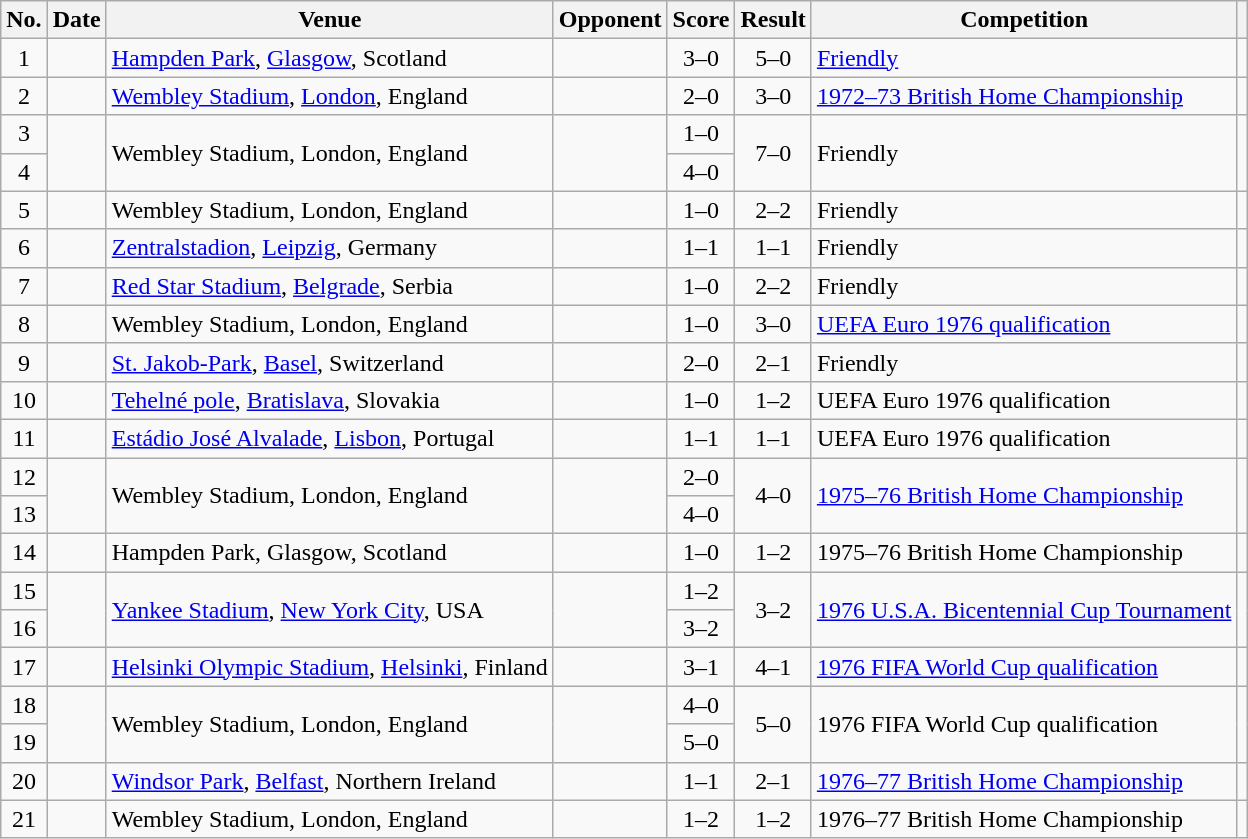<table class="wikitable sortable">
<tr>
<th scope="col">No.</th>
<th scope="col">Date</th>
<th scope="col">Venue</th>
<th scope="col">Opponent</th>
<th scope="col">Score</th>
<th scope="col">Result</th>
<th scope="col">Competition</th>
<th scope="col" class="unsortable"></th>
</tr>
<tr>
<td style="text-align:center">1</td>
<td></td>
<td><a href='#'>Hampden Park</a>, <a href='#'>Glasgow</a>, Scotland</td>
<td></td>
<td style="text-align:center">3–0</td>
<td style="text-align:center">5–0</td>
<td><a href='#'>Friendly</a></td>
<td></td>
</tr>
<tr>
<td style="text-align:center">2</td>
<td></td>
<td><a href='#'>Wembley Stadium</a>, <a href='#'>London</a>, England</td>
<td></td>
<td style="text-align:center">2–0</td>
<td style="text-align:center">3–0</td>
<td><a href='#'>1972–73 British Home Championship</a></td>
<td></td>
</tr>
<tr>
<td style="text-align:center">3</td>
<td rowspan="2"></td>
<td rowspan="2">Wembley Stadium, London, England</td>
<td rowspan="2"></td>
<td style="text-align:center">1–0</td>
<td rowspan="2" style="text-align:center">7–0</td>
<td rowspan="2">Friendly</td>
<td rowspan="2"></td>
</tr>
<tr>
<td style="text-align:center">4</td>
<td style="text-align:center">4–0</td>
</tr>
<tr>
<td style="text-align:center">5</td>
<td></td>
<td>Wembley Stadium, London, England</td>
<td></td>
<td style="text-align:center">1–0</td>
<td style="text-align:center">2–2</td>
<td>Friendly</td>
<td></td>
</tr>
<tr>
<td style="text-align:center">6</td>
<td></td>
<td><a href='#'>Zentralstadion</a>, <a href='#'>Leipzig</a>, Germany</td>
<td></td>
<td style="text-align:center">1–1</td>
<td style="text-align:center">1–1</td>
<td>Friendly</td>
<td></td>
</tr>
<tr>
<td style="text-align:center">7</td>
<td></td>
<td><a href='#'>Red Star Stadium</a>, <a href='#'>Belgrade</a>, Serbia</td>
<td></td>
<td style="text-align:center">1–0</td>
<td style="text-align:center">2–2</td>
<td>Friendly</td>
<td></td>
</tr>
<tr>
<td style="text-align:center">8</td>
<td></td>
<td>Wembley Stadium, London, England</td>
<td></td>
<td style="text-align:center">1–0</td>
<td style="text-align:center">3–0</td>
<td><a href='#'>UEFA Euro 1976 qualification</a></td>
<td></td>
</tr>
<tr>
<td style="text-align:center">9</td>
<td></td>
<td><a href='#'>St. Jakob-Park</a>, <a href='#'>Basel</a>, Switzerland</td>
<td></td>
<td style="text-align:center">2–0</td>
<td style="text-align:center">2–1</td>
<td>Friendly</td>
<td></td>
</tr>
<tr>
<td style="text-align:center">10</td>
<td></td>
<td><a href='#'>Tehelné pole</a>, <a href='#'>Bratislava</a>, Slovakia</td>
<td></td>
<td style="text-align:center">1–0</td>
<td style="text-align:center">1–2</td>
<td>UEFA Euro 1976 qualification</td>
<td></td>
</tr>
<tr>
<td style="text-align:center">11</td>
<td></td>
<td><a href='#'>Estádio José Alvalade</a>, <a href='#'>Lisbon</a>, Portugal</td>
<td></td>
<td style="text-align:center">1–1</td>
<td style="text-align:center">1–1</td>
<td>UEFA Euro 1976 qualification</td>
<td></td>
</tr>
<tr>
<td style="text-align:center">12</td>
<td rowspan="2"></td>
<td rowspan="2">Wembley Stadium, London, England</td>
<td rowspan="2"></td>
<td style="text-align:center">2–0</td>
<td rowspan="2" style="text-align:center">4–0</td>
<td rowspan="2"><a href='#'>1975–76 British Home Championship</a></td>
<td rowspan="2"></td>
</tr>
<tr>
<td style="text-align:center">13</td>
<td style="text-align:center">4–0</td>
</tr>
<tr>
<td style="text-align:center">14</td>
<td></td>
<td>Hampden Park, Glasgow, Scotland</td>
<td></td>
<td style="text-align:center">1–0</td>
<td style="text-align:center">1–2</td>
<td>1975–76 British Home Championship</td>
<td></td>
</tr>
<tr>
<td style="text-align:center">15</td>
<td rowspan="2"></td>
<td rowspan="2"><a href='#'>Yankee Stadium</a>, <a href='#'>New York City</a>, USA</td>
<td rowspan="2"></td>
<td style="text-align:center">1–2</td>
<td rowspan="2" style="text-align:center">3–2</td>
<td rowspan="2"><a href='#'>1976 U.S.A. Bicentennial Cup Tournament</a></td>
<td rowspan="2"></td>
</tr>
<tr>
<td style="text-align:center">16</td>
<td style="text-align:center">3–2</td>
</tr>
<tr>
<td style="text-align:center">17</td>
<td></td>
<td><a href='#'>Helsinki Olympic Stadium</a>, <a href='#'>Helsinki</a>, Finland</td>
<td></td>
<td style="text-align:center">3–1</td>
<td style="text-align:center">4–1</td>
<td><a href='#'>1976 FIFA World Cup qualification</a></td>
<td></td>
</tr>
<tr>
<td style="text-align:center">18</td>
<td rowspan="2"></td>
<td rowspan="2">Wembley Stadium, London, England</td>
<td rowspan="2"></td>
<td style="text-align:center">4–0</td>
<td rowspan="2" style="text-align:center">5–0</td>
<td rowspan="2">1976 FIFA World Cup qualification</td>
<td rowspan="2"></td>
</tr>
<tr>
<td style="text-align:center">19</td>
<td style="text-align:center">5–0</td>
</tr>
<tr>
<td style="text-align:center">20</td>
<td></td>
<td><a href='#'>Windsor Park</a>, <a href='#'>Belfast</a>, Northern Ireland</td>
<td></td>
<td style="text-align:center">1–1</td>
<td style="text-align:center">2–1</td>
<td><a href='#'>1976–77 British Home Championship</a></td>
<td></td>
</tr>
<tr>
<td style="text-align:center">21</td>
<td></td>
<td>Wembley Stadium, London, England</td>
<td></td>
<td style="text-align:center">1–2</td>
<td style="text-align:center">1–2</td>
<td>1976–77 British Home Championship</td>
<td></td>
</tr>
</table>
